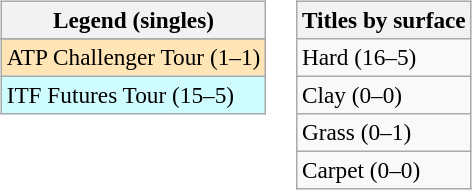<table>
<tr valign=top>
<td><br><table class=wikitable style=font-size:97%>
<tr>
<th>Legend (singles)</th>
</tr>
<tr bgcolor=e5d1cb>
</tr>
<tr bgcolor=moccasin>
<td>ATP Challenger Tour (1–1)</td>
</tr>
<tr bgcolor=cffcff>
<td>ITF Futures Tour (15–5)</td>
</tr>
</table>
</td>
<td><br><table class=wikitable style=font-size:97%>
<tr>
<th>Titles by surface</th>
</tr>
<tr>
<td>Hard (16–5)</td>
</tr>
<tr>
<td>Clay (0–0)</td>
</tr>
<tr>
<td>Grass (0–1)</td>
</tr>
<tr>
<td>Carpet (0–0)</td>
</tr>
</table>
</td>
</tr>
</table>
